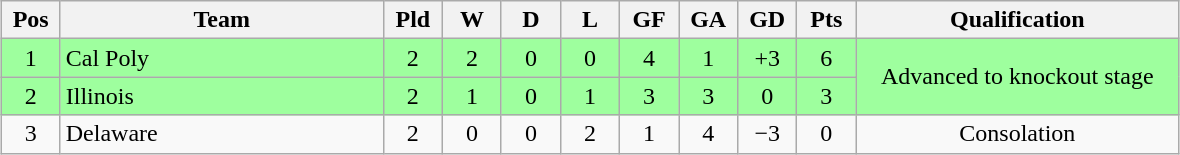<table class="wikitable" style="text-align:center; margin: 1em auto">
<tr>
<th style="width:2em">Pos</th>
<th style="width:13em">Team</th>
<th style="width:2em">Pld</th>
<th style="width:2em">W</th>
<th style="width:2em">D</th>
<th style="width:2em">L</th>
<th style="width:2em">GF</th>
<th style="width:2em">GA</th>
<th style="width:2em">GD</th>
<th style="width:2em">Pts</th>
<th style="width:13em">Qualification</th>
</tr>
<tr bgcolor="#9eff9e">
<td>1</td>
<td style="text-align:left">Cal Poly</td>
<td>2</td>
<td>2</td>
<td>0</td>
<td>0</td>
<td>4</td>
<td>1</td>
<td>+3</td>
<td>6</td>
<td rowspan="2">Advanced to knockout stage</td>
</tr>
<tr bgcolor="#9eff9e">
<td>2</td>
<td style="text-align:left">Illinois</td>
<td>2</td>
<td>1</td>
<td>0</td>
<td>1</td>
<td>3</td>
<td>3</td>
<td>0</td>
<td>3</td>
</tr>
<tr>
<td>3</td>
<td style="text-align:left">Delaware</td>
<td>2</td>
<td>0</td>
<td>0</td>
<td>2</td>
<td>1</td>
<td>4</td>
<td>−3</td>
<td>0</td>
<td>Consolation</td>
</tr>
</table>
